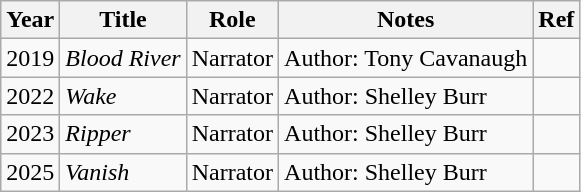<table class="wikitable sortable">
<tr>
<th>Year</th>
<th>Title</th>
<th>Role</th>
<th>Notes</th>
<th>Ref</th>
</tr>
<tr>
<td>2019</td>
<td><em>Blood River</em></td>
<td>Narrator</td>
<td>Author: Tony Cavanaugh</td>
<td></td>
</tr>
<tr>
<td>2022</td>
<td><em>Wake</em></td>
<td>Narrator</td>
<td>Author: Shelley Burr</td>
<td></td>
</tr>
<tr>
<td>2023</td>
<td><em>Ripper</em></td>
<td>Narrator</td>
<td>Author: Shelley Burr</td>
<td></td>
</tr>
<tr>
<td>2025</td>
<td><em>Vanish</em></td>
<td>Narrator</td>
<td>Author: Shelley Burr</td>
<td></td>
</tr>
</table>
